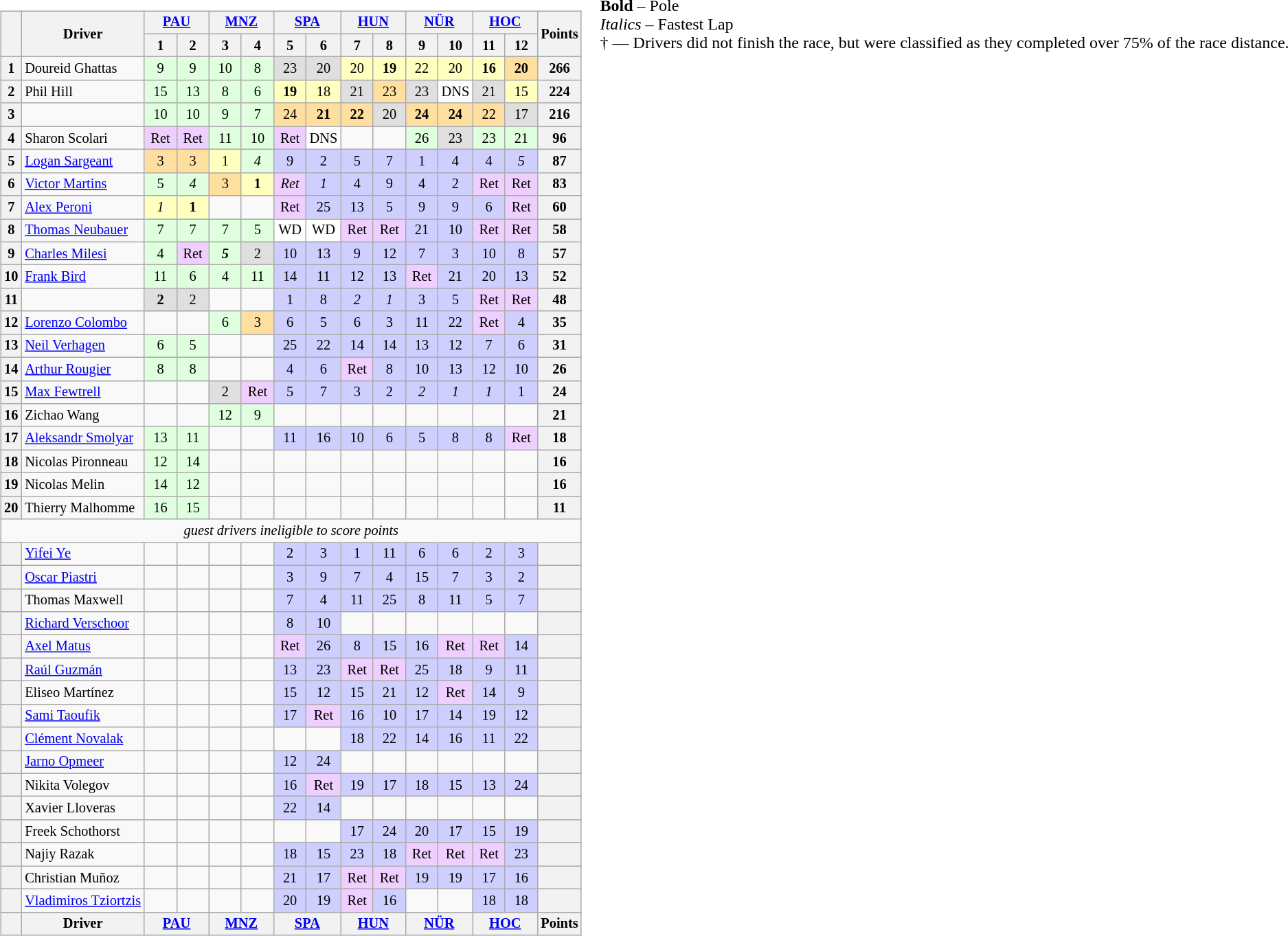<table>
<tr>
<td valign="top"><br><table align=left| class="wikitable" style="font-size: 85%; text-align: center">
<tr>
<th rowspan=2></th>
<th rowspan=2>Driver</th>
<th colspan=2><a href='#'>PAU</a><br></th>
<th colspan=2><a href='#'>MNZ</a><br></th>
<th colspan=2><a href='#'>SPA</a><br></th>
<th colspan=2><a href='#'>HUN</a><br></th>
<th colspan=2><a href='#'>NÜR</a><br></th>
<th colspan=2><a href='#'>HOC</a><br></th>
<th rowspan=2>Points</th>
</tr>
<tr>
<th width=25>1</th>
<th width=25>2</th>
<th width=25>3</th>
<th width=25>4</th>
<th width=25>5</th>
<th width=25>6</th>
<th width=25>7</th>
<th width=25>8</th>
<th width=25>9</th>
<th width=25>10</th>
<th width=25>11</th>
<th width=25>12</th>
</tr>
<tr>
<th>1</th>
<td align=left> Doureid Ghattas</td>
<td style="background:#DFFFDF;">9</td>
<td style="background:#DFFFDF;">9</td>
<td style="background:#DFFFDF;">10</td>
<td style="background:#DFFFDF;">8</td>
<td style="background:#DFDFDF;">23</td>
<td style="background:#DFDFDF;">20</td>
<td style="background:#FFFFBF;">20</td>
<td style="background:#FFFFBF;"><strong>19</strong></td>
<td style="background:#FFFFBF;">22</td>
<td style="background:#FFFFBF;">20</td>
<td style="background:#FFFFBF;"><strong>16</strong></td>
<td style="background:#FFDF9F;"><strong>20</strong></td>
<th>266</th>
</tr>
<tr>
<th>2</th>
<td align=left> Phil Hill</td>
<td style="background:#DFFFDF;">15</td>
<td style="background:#DFFFDF;">13</td>
<td style="background:#DFFFDF;">8</td>
<td style="background:#DFFFDF;">6</td>
<td style="background:#FFFFBF;"><strong>19</strong></td>
<td style="background:#FFFFBF;">18</td>
<td style="background:#DFDFDF;">21</td>
<td style="background:#FFDF9F;">23</td>
<td style="background:#DFDFDF;">23</td>
<td style="background:#FFFFFF;">DNS</td>
<td style="background:#DFDFDF;">21</td>
<td style="background:#FFFFBF;">15</td>
<th>224</th>
</tr>
<tr>
<th>3</th>
<td align=left></td>
<td style="background:#DFFFDF;">10</td>
<td style="background:#DFFFDF;">10</td>
<td style="background:#DFFFDF;">9</td>
<td style="background:#DFFFDF;">7</td>
<td style="background:#FFDF9F;">24</td>
<td style="background:#FFDF9F;"><strong>21</strong></td>
<td style="background:#FFDF9F;"><strong>22</strong></td>
<td style="background:#DFDFDF;">20</td>
<td style="background:#FFDF9F;"><strong>24</strong></td>
<td style="background:#FFDF9F;"><strong>24</strong></td>
<td style="background:#FFDF9F;">22</td>
<td style="background:#DFDFDF;">17</td>
<th>216</th>
</tr>
<tr>
<th>4</th>
<td align=left> Sharon Scolari</td>
<td style="background:#EFCFFF;">Ret</td>
<td style="background:#EFCFFF;">Ret</td>
<td style="background:#DFFFDF;">11</td>
<td style="background:#DFFFDF;">10</td>
<td style="background:#EFCFFF;">Ret</td>
<td style="background:#FFFFFF;">DNS</td>
<td></td>
<td></td>
<td style="background:#DFFFDF;">26</td>
<td style="background:#DFDFDF;">23</td>
<td style="background:#DFFFDF;">23</td>
<td style="background:#DFFFDF;">21</td>
<th>96</th>
</tr>
<tr>
<th>5</th>
<td align=left> <a href='#'>Logan Sargeant</a></td>
<td style="background:#FFDF9F;">3</td>
<td style="background:#FFDF9F;">3</td>
<td style="background:#FFFFBF;">1</td>
<td style="background:#DFFFDF;"><em>4</em></td>
<td style="background:#CFCFFF;">9</td>
<td style="background:#CFCFFF;">2</td>
<td style="background:#CFCFFF;">5</td>
<td style="background:#CFCFFF;">7</td>
<td style="background:#CFCFFF;">1</td>
<td style="background:#CFCFFF;">4</td>
<td style="background:#CFCFFF;">4</td>
<td style="background:#CFCFFF;"><em>5</em></td>
<th>87</th>
</tr>
<tr>
<th>6</th>
<td align=left> <a href='#'>Victor Martins</a></td>
<td style="background:#DFFFDF;">5</td>
<td style="background:#DFFFDF;"><em>4</em></td>
<td style="background:#FFDF9F;">3</td>
<td style="background:#FFFFBF;"><strong>1</strong></td>
<td style="background:#EFCFFF;"><em>Ret</em></td>
<td style="background:#CFCFFF;"><em>1</em></td>
<td style="background:#CFCFFF;">4</td>
<td style="background:#CFCFFF;">9</td>
<td style="background:#CFCFFF;">4</td>
<td style="background:#CFCFFF;">2</td>
<td style="background:#EFCFFF;">Ret</td>
<td style="background:#EFCFFF;">Ret</td>
<th>83</th>
</tr>
<tr>
<th>7</th>
<td align=left> <a href='#'>Alex Peroni</a></td>
<td style="background:#FFFFBF;"><em>1</em></td>
<td style="background:#FFFFBF;"><strong>1</strong></td>
<td></td>
<td></td>
<td style="background:#EFCFFF;">Ret</td>
<td style="background:#CFCFFF;">25</td>
<td style="background:#CFCFFF;">13</td>
<td style="background:#CFCFFF;">5</td>
<td style="background:#CFCFFF;">9</td>
<td style="background:#CFCFFF;">9</td>
<td style="background:#CFCFFF;">6</td>
<td style="background:#EFCFFF;">Ret</td>
<th>60</th>
</tr>
<tr>
<th>8</th>
<td align=left> <a href='#'>Thomas Neubauer</a></td>
<td style="background:#DFFFDF;">7</td>
<td style="background:#DFFFDF;">7</td>
<td style="background:#DFFFDF;">7</td>
<td style="background:#DFFFDF;">5</td>
<td style="background:#FFFFFF;">WD</td>
<td style="background:#FFFFFF;">WD</td>
<td style="background:#EFCFFF;">Ret</td>
<td style="background:#EFCFFF;">Ret</td>
<td style="background:#CFCFFF;">21</td>
<td style="background:#CFCFFF;">10</td>
<td style="background:#EFCFFF;">Ret</td>
<td style="background:#EFCFFF;">Ret</td>
<th>58</th>
</tr>
<tr>
<th>9</th>
<td align=left> <a href='#'>Charles Milesi</a></td>
<td style="background:#DFFFDF;">4</td>
<td style="background:#EFCFFF;">Ret</td>
<td style="background:#DFFFDF;"><strong><em>5</em></strong></td>
<td style="background:#DFDFDF;">2</td>
<td style="background:#CFCFFF;">10</td>
<td style="background:#CFCFFF;">13</td>
<td style="background:#CFCFFF;">9</td>
<td style="background:#CFCFFF;">12</td>
<td style="background:#CFCFFF;">7</td>
<td style="background:#CFCFFF;">3</td>
<td style="background:#CFCFFF;">10</td>
<td style="background:#CFCFFF;">8</td>
<th>57</th>
</tr>
<tr>
<th>10</th>
<td align=left> <a href='#'>Frank Bird</a></td>
<td style="background:#DFFFDF;">11</td>
<td style="background:#DFFFDF;">6</td>
<td style="background:#DFFFDF;">4</td>
<td style="background:#DFFFDF;">11</td>
<td style="background:#CFCFFF;">14</td>
<td style="background:#CFCFFF;">11</td>
<td style="background:#CFCFFF;">12</td>
<td style="background:#CFCFFF;">13</td>
<td style="background:#EFCFFF;">Ret</td>
<td style="background:#CFCFFF;">21</td>
<td style="background:#CFCFFF;">20</td>
<td style="background:#CFCFFF;">13</td>
<th>52</th>
</tr>
<tr>
<th>11</th>
<td align=left></td>
<td style="background:#DFDFDF;"><strong>2</strong></td>
<td style="background:#DFDFDF;">2</td>
<td></td>
<td></td>
<td style="background:#CFCFFF;">1</td>
<td style="background:#CFCFFF;">8</td>
<td style="background:#CFCFFF;"><em>2</em></td>
<td style="background:#CFCFFF;"><em>1</em></td>
<td style="background:#CFCFFF;">3</td>
<td style="background:#CFCFFF;">5</td>
<td style="background:#EFCFFF;">Ret</td>
<td style="background:#EFCFFF;">Ret</td>
<th>48</th>
</tr>
<tr>
<th>12</th>
<td align=left> <a href='#'>Lorenzo Colombo</a></td>
<td></td>
<td></td>
<td style="background:#DFFFDF;">6</td>
<td style="background:#FFDF9F;">3</td>
<td style="background:#CFCFFF;">6</td>
<td style="background:#CFCFFF;">5</td>
<td style="background:#CFCFFF;">6</td>
<td style="background:#CFCFFF;">3</td>
<td style="background:#CFCFFF;">11</td>
<td style="background:#CFCFFF;">22</td>
<td style="background:#EFCFFF;">Ret</td>
<td style="background:#CFCFFF;">4</td>
<th>35</th>
</tr>
<tr>
<th>13</th>
<td align=left> <a href='#'>Neil Verhagen</a></td>
<td style="background:#DFFFDF;">6</td>
<td style="background:#DFFFDF;">5</td>
<td></td>
<td></td>
<td style="background:#CFCFFF;">25</td>
<td style="background:#CFCFFF;">22</td>
<td style="background:#CFCFFF;">14</td>
<td style="background:#CFCFFF;">14</td>
<td style="background:#CFCFFF;">13</td>
<td style="background:#CFCFFF;">12</td>
<td style="background:#CFCFFF;">7</td>
<td style="background:#CFCFFF;">6</td>
<th>31</th>
</tr>
<tr>
<th>14</th>
<td align=left> <a href='#'>Arthur Rougier</a></td>
<td style="background:#DFFFDF;">8</td>
<td style="background:#DFFFDF;">8</td>
<td></td>
<td></td>
<td style="background:#CFCFFF;">4</td>
<td style="background:#CFCFFF;">6</td>
<td style="background:#EFCFFF;">Ret</td>
<td style="background:#CFCFFF;">8</td>
<td style="background:#CFCFFF;">10</td>
<td style="background:#CFCFFF;">13</td>
<td style="background:#CFCFFF;">12</td>
<td style="background:#CFCFFF;">10</td>
<th>26</th>
</tr>
<tr>
<th>15</th>
<td align=left> <a href='#'>Max Fewtrell</a></td>
<td></td>
<td></td>
<td style="background:#DFDFDF;">2</td>
<td style="background:#EFCFFF;">Ret</td>
<td style="background:#CFCFFF;">5</td>
<td style="background:#CFCFFF;">7</td>
<td style="background:#CFCFFF;">3</td>
<td style="background:#CFCFFF;">2</td>
<td style="background:#CFCFFF;"><em>2</em></td>
<td style="background:#CFCFFF;"><em>1</em></td>
<td style="background:#CFCFFF;"><em>1</em></td>
<td style="background:#CFCFFF;">1</td>
<th>24</th>
</tr>
<tr>
<th>16</th>
<td align=left> Zichao Wang</td>
<td></td>
<td></td>
<td style="background:#DFFFDF;">12</td>
<td style="background:#DFFFDF;">9</td>
<td></td>
<td></td>
<td></td>
<td></td>
<td></td>
<td></td>
<td></td>
<td></td>
<th>21</th>
</tr>
<tr>
<th>17</th>
<td align=left> <a href='#'>Aleksandr Smolyar</a></td>
<td style="background:#DFFFDF;">13</td>
<td style="background:#DFFFDF;">11</td>
<td></td>
<td></td>
<td style="background:#CFCFFF;">11</td>
<td style="background:#CFCFFF;">16</td>
<td style="background:#CFCFFF;">10</td>
<td style="background:#CFCFFF;">6</td>
<td style="background:#CFCFFF;">5</td>
<td style="background:#CFCFFF;">8</td>
<td style="background:#CFCFFF;">8</td>
<td style="background:#EFCFFF;">Ret</td>
<th>18</th>
</tr>
<tr>
<th>18</th>
<td align=left> Nicolas Pironneau</td>
<td style="background:#DFFFDF;">12</td>
<td style="background:#DFFFDF;">14</td>
<td></td>
<td></td>
<td></td>
<td></td>
<td></td>
<td></td>
<td></td>
<td></td>
<td></td>
<td></td>
<th>16</th>
</tr>
<tr>
<th>19</th>
<td align=left> Nicolas Melin</td>
<td style="background:#DFFFDF;">14</td>
<td style="background:#DFFFDF;">12</td>
<td></td>
<td></td>
<td></td>
<td></td>
<td></td>
<td></td>
<td></td>
<td></td>
<td></td>
<td></td>
<th>16</th>
</tr>
<tr>
<th>20</th>
<td align=left> Thierry Malhomme</td>
<td style="background:#DFFFDF;">16</td>
<td style="background:#DFFFDF;">15</td>
<td></td>
<td></td>
<td></td>
<td></td>
<td></td>
<td></td>
<td></td>
<td></td>
<td></td>
<td></td>
<th>11</th>
</tr>
<tr>
<td colspan=15><em>guest drivers ineligible to score points</em></td>
</tr>
<tr>
<th></th>
<td align=left> <a href='#'>Yifei Ye</a></td>
<td></td>
<td></td>
<td></td>
<td></td>
<td style="background:#CFCFFF;">2</td>
<td style="background:#CFCFFF;">3</td>
<td style="background:#CFCFFF;">1</td>
<td style="background:#CFCFFF;">11</td>
<td style="background:#CFCFFF;">6</td>
<td style="background:#CFCFFF;">6</td>
<td style="background:#CFCFFF;">2</td>
<td style="background:#CFCFFF;">3</td>
<th></th>
</tr>
<tr>
<th></th>
<td align=left> <a href='#'>Oscar Piastri</a></td>
<td></td>
<td></td>
<td></td>
<td></td>
<td style="background:#CFCFFF;">3</td>
<td style="background:#CFCFFF;">9</td>
<td style="background:#CFCFFF;">7</td>
<td style="background:#CFCFFF;">4</td>
<td style="background:#CFCFFF;">15</td>
<td style="background:#CFCFFF;">7</td>
<td style="background:#CFCFFF;">3</td>
<td style="background:#CFCFFF;">2</td>
<th></th>
</tr>
<tr>
<th></th>
<td align=left> Thomas Maxwell</td>
<td></td>
<td></td>
<td></td>
<td></td>
<td style="background:#CFCFFF;">7</td>
<td style="background:#CFCFFF;">4</td>
<td style="background:#CFCFFF;">11</td>
<td style="background:#CFCFFF;">25</td>
<td style="background:#CFCFFF;">8</td>
<td style="background:#CFCFFF;">11</td>
<td style="background:#CFCFFF;">5</td>
<td style="background:#CFCFFF;">7</td>
<th></th>
</tr>
<tr>
<th></th>
<td align=left> <a href='#'>Richard Verschoor</a></td>
<td></td>
<td></td>
<td></td>
<td></td>
<td style="background:#CFCFFF;">8</td>
<td style="background:#CFCFFF;">10</td>
<td></td>
<td></td>
<td></td>
<td></td>
<td></td>
<td></td>
<th></th>
</tr>
<tr>
<th></th>
<td align=left> <a href='#'>Axel Matus</a></td>
<td></td>
<td></td>
<td></td>
<td></td>
<td style="background:#EFCFFF;">Ret</td>
<td style="background:#CFCFFF;">26</td>
<td style="background:#CFCFFF;">8</td>
<td style="background:#CFCFFF;">15</td>
<td style="background:#CFCFFF;">16</td>
<td style="background:#EFCFFF;">Ret</td>
<td style="background:#EFCFFF;">Ret</td>
<td style="background:#CFCFFF;">14</td>
<th></th>
</tr>
<tr>
<th></th>
<td align=left> <a href='#'>Raúl Guzmán</a></td>
<td></td>
<td></td>
<td></td>
<td></td>
<td style="background:#CFCFFF;">13</td>
<td style="background:#CFCFFF;">23</td>
<td style="background:#EFCFFF;">Ret</td>
<td style="background:#EFCFFF;">Ret</td>
<td style="background:#CFCFFF;">25</td>
<td style="background:#CFCFFF;">18</td>
<td style="background:#CFCFFF;">9</td>
<td style="background:#CFCFFF;">11</td>
<th></th>
</tr>
<tr>
<th></th>
<td align=left> Eliseo Martínez</td>
<td></td>
<td></td>
<td></td>
<td></td>
<td style="background:#CFCFFF;">15</td>
<td style="background:#CFCFFF;">12</td>
<td style="background:#CFCFFF;">15</td>
<td style="background:#CFCFFF;">21</td>
<td style="background:#CFCFFF;">12</td>
<td style="background:#EFCFFF;">Ret</td>
<td style="background:#CFCFFF;">14</td>
<td style="background:#CFCFFF;">9</td>
<th></th>
</tr>
<tr>
<th></th>
<td align=left> <a href='#'>Sami Taoufik</a></td>
<td></td>
<td></td>
<td></td>
<td></td>
<td style="background:#CFCFFF;">17</td>
<td style="background:#EFCFFF;">Ret</td>
<td style="background:#CFCFFF;">16</td>
<td style="background:#CFCFFF;">10</td>
<td style="background:#CFCFFF;">17</td>
<td style="background:#CFCFFF;">14</td>
<td style="background:#CFCFFF;">19</td>
<td style="background:#CFCFFF;">12</td>
<th></th>
</tr>
<tr>
<th></th>
<td align=left> <a href='#'>Clément Novalak</a></td>
<td></td>
<td></td>
<td></td>
<td></td>
<td></td>
<td></td>
<td style="background:#cfcfff;">18</td>
<td style="background:#cfcfff;">22</td>
<td style="background:#cfcfff;">14</td>
<td style="background:#cfcfff;">16</td>
<td style="background:#cfcfff;">11</td>
<td style="background:#cfcfff;">22</td>
<th></th>
</tr>
<tr>
<th></th>
<td align=left> <a href='#'>Jarno Opmeer</a></td>
<td></td>
<td></td>
<td></td>
<td></td>
<td style="background:#CFCFFF;">12</td>
<td style="background:#CFCFFF;">24</td>
<td></td>
<td></td>
<td></td>
<td></td>
<td></td>
<td></td>
<th></th>
</tr>
<tr>
<th></th>
<td align=left> Nikita Volegov</td>
<td></td>
<td></td>
<td></td>
<td></td>
<td style="background:#CFCFFF;">16</td>
<td style="background:#EFCFFF;">Ret</td>
<td style="background:#CFCFFF;">19</td>
<td style="background:#CFCFFF;">17</td>
<td style="background:#CFCFFF;">18</td>
<td style="background:#CFCFFF;">15</td>
<td style="background:#CFCFFF;">13</td>
<td style="background:#CFCFFF;">24</td>
<th></th>
</tr>
<tr>
<th></th>
<td align=left> Xavier Lloveras</td>
<td></td>
<td></td>
<td></td>
<td></td>
<td style="background:#CFCFFF;">22</td>
<td style="background:#CFCFFF;">14</td>
<td></td>
<td></td>
<td></td>
<td></td>
<td></td>
<td></td>
<th></th>
</tr>
<tr>
<th></th>
<td align=left> Freek Schothorst</td>
<td></td>
<td></td>
<td></td>
<td></td>
<td></td>
<td></td>
<td style="background:#CFCFFF;">17</td>
<td style="background:#CFCFFF;">24</td>
<td style="background:#CFCFFF;">20</td>
<td style="background:#CFCFFF;">17</td>
<td style="background:#CFCFFF;">15</td>
<td style="background:#CFCFFF;">19</td>
<th></th>
</tr>
<tr>
<th></th>
<td align=left> Najiy Razak</td>
<td></td>
<td></td>
<td></td>
<td></td>
<td style="background:#CFCFFF;">18</td>
<td style="background:#CFCFFF;">15</td>
<td style="background:#CFCFFF;">23</td>
<td style="background:#CFCFFF;">18</td>
<td style="background:#EFCFFF;">Ret</td>
<td style="background:#EFCFFF;">Ret</td>
<td style="background:#EFCFFF;">Ret</td>
<td style="background:#CFCFFF;">23</td>
<th></th>
</tr>
<tr>
<th></th>
<td align=left> Christian Muñoz</td>
<td></td>
<td></td>
<td></td>
<td></td>
<td style="background:#CFCFFF;">21</td>
<td style="background:#CFCFFF;">17</td>
<td style="background:#EFCFFF;">Ret</td>
<td style="background:#EFCFFF;">Ret</td>
<td style="background:#CFCFFF;">19</td>
<td style="background:#CFCFFF;">19</td>
<td style="background:#CFCFFF;">17</td>
<td style="background:#CFCFFF;">16</td>
<th></th>
</tr>
<tr>
<th></th>
<td align=left> <a href='#'>Vladimiros Tziortzis</a></td>
<td></td>
<td></td>
<td></td>
<td></td>
<td style="background:#CFCFFF;">20</td>
<td style="background:#CFCFFF;">19</td>
<td style="background:#EFCFFF;">Ret</td>
<td style="background:#CFCFFF;">16</td>
<td></td>
<td></td>
<td style="background:#CFCFFF;">18</td>
<td style="background:#CFCFFF;">18</td>
<th></th>
</tr>
<tr valign="top">
<th valign=middle></th>
<th valign=middle>Driver</th>
<th colspan=2><a href='#'>PAU</a><br></th>
<th colspan=2><a href='#'>MNZ</a><br></th>
<th colspan=2><a href='#'>SPA</a><br></th>
<th colspan=2><a href='#'>HUN</a><br></th>
<th colspan=2><a href='#'>NÜR</a><br></th>
<th colspan=2><a href='#'>HOC</a><br></th>
<th valign=middle>Points</th>
</tr>
</table>
</td>
<td valign="top"><br>
<span><strong>Bold</strong> – Pole<br><em>Italics</em> – Fastest Lap<br>† — Drivers did not finish the race, but were classified as they completed over 75% of the race distance.</span></td>
</tr>
</table>
